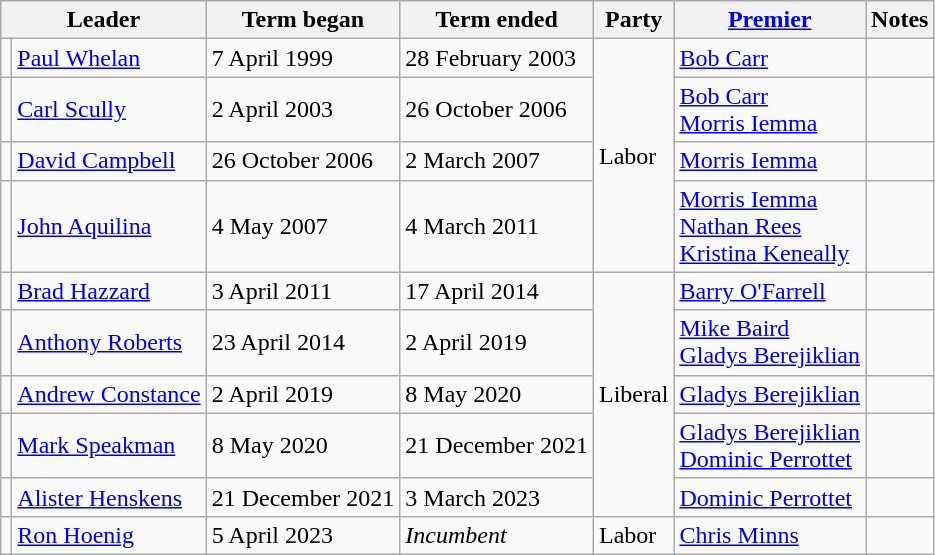<table class=wikitable>
<tr>
<th colspan=2>Leader</th>
<th>Term began</th>
<th>Term ended</th>
<th>Party</th>
<th><a href='#'>Premier</a></th>
<th>Notes</th>
</tr>
<tr>
<td></td>
<td><a href='#'>Paul Whelan</a></td>
<td>7 April 1999</td>
<td>28 February 2003</td>
<td rowspan=4>Labor</td>
<td><a href='#'>Bob Carr</a></td>
<td></td>
</tr>
<tr>
<td></td>
<td><a href='#'>Carl Scully</a></td>
<td>2 April 2003</td>
<td>26 October 2006</td>
<td><a href='#'>Bob Carr</a><br><a href='#'>Morris Iemma</a></td>
<td></td>
</tr>
<tr>
<td></td>
<td><a href='#'>David Campbell</a></td>
<td>26 October 2006</td>
<td>2 March 2007</td>
<td><a href='#'>Morris Iemma</a></td>
<td></td>
</tr>
<tr>
<td></td>
<td><a href='#'>John Aquilina</a></td>
<td>4 May 2007</td>
<td>4 March 2011</td>
<td><a href='#'>Morris Iemma</a><br><a href='#'>Nathan Rees</a><br><a href='#'>Kristina Keneally</a></td>
<td></td>
</tr>
<tr>
<td></td>
<td><a href='#'>Brad Hazzard</a></td>
<td>3 April 2011</td>
<td>17 April 2014</td>
<td rowspan=5>Liberal</td>
<td><a href='#'>Barry O'Farrell</a></td>
<td></td>
</tr>
<tr>
<td></td>
<td><a href='#'>Anthony Roberts</a></td>
<td>23 April 2014</td>
<td>2 April 2019</td>
<td><a href='#'>Mike Baird</a><br><a href='#'>Gladys Berejiklian</a></td>
<td></td>
</tr>
<tr>
<td></td>
<td><a href='#'>Andrew Constance</a></td>
<td>2 April 2019</td>
<td>8 May 2020</td>
<td><a href='#'>Gladys Berejiklian</a></td>
<td></td>
</tr>
<tr>
<td></td>
<td><a href='#'>Mark Speakman</a></td>
<td>8 May 2020</td>
<td>21 December 2021</td>
<td><a href='#'>Gladys Berejiklian</a><br><a href='#'>Dominic Perrottet</a></td>
<td></td>
</tr>
<tr>
<td></td>
<td><a href='#'>Alister Henskens</a></td>
<td>21 December 2021</td>
<td>3 March 2023</td>
<td><a href='#'>Dominic Perrottet</a></td>
<td></td>
</tr>
<tr>
<td></td>
<td><a href='#'>Ron Hoenig</a></td>
<td>5 April 2023</td>
<td><em>Incumbent</em></td>
<td>Labor</td>
<td><a href='#'>Chris Minns</a></td>
<td></td>
</tr>
</table>
